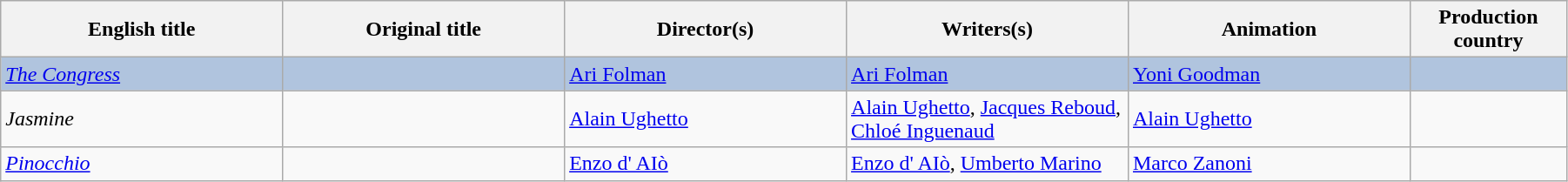<table class="wikitable" style="width:95%;" cellpadding="5">
<tr>
<th style="width:18%;">English title</th>
<th style="width:18%;">Original title</th>
<th style="width:18%;">Director(s)</th>
<th style="width:18%;">Writers(s)</th>
<th style="width:18%;">Animation</th>
<th style="width:10%;">Production country</th>
</tr>
<tr style="background:#B0C4DE;">
<td><em><a href='#'>The Congress</a></em></td>
<td></td>
<td><a href='#'>Ari Folman</a></td>
<td><a href='#'>Ari Folman</a></td>
<td><a href='#'>Yoni Goodman</a></td>
<td>      </td>
</tr>
<tr>
<td><em>Jasmine</em></td>
<td></td>
<td><a href='#'>Alain Ughetto</a></td>
<td><a href='#'>Alain Ughetto</a>, <a href='#'>Jacques Reboud</a>, <a href='#'>Chloé Inguenaud</a></td>
<td><a href='#'>Alain Ughetto</a></td>
<td></td>
</tr>
<tr>
<td><em><a href='#'>Pinocchio</a></em></td>
<td></td>
<td><a href='#'>Enzo d' AIò</a></td>
<td><a href='#'>Enzo d' AIò</a>, <a href='#'>Umberto Marino</a></td>
<td><a href='#'>Marco Zanoni</a></td>
<td>   </td>
</tr>
</table>
